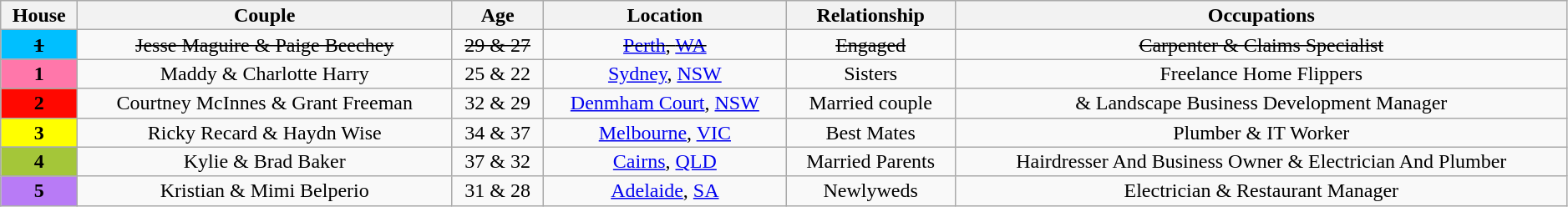<table class="wikitable plainrowheaders" style="text-align:center; line-height:16px; width:99%;">
<tr valign="top">
<th>House</th>
<th>Couple</th>
<th>Age</th>
<th>Location</th>
<th>Relationship</th>
<th>Occupations</th>
</tr>
<tr>
<th style="background:#00BFFF; color:blank;"><s>1</s></th>
<td><s>Jesse Maguire & Paige Beechey</s></td>
<td><s>29 & 27</s></td>
<td><s><a href='#'>Perth</a>, <a href='#'>WA</a></s></td>
<td><s>Engaged</s></td>
<td><s>Carpenter & Claims Specialist</s></td>
</tr>
<tr>
<th style="background:#FF77AA; color:blank;">1</th>
<td>Maddy & Charlotte Harry</td>
<td>25 & 22</td>
<td><a href='#'>Sydney</a>, <a href='#'>NSW</a></td>
<td>Sisters</td>
<td>Freelance Home Flippers</td>
</tr>
<tr>
<th style="background:#FF0800; color:blank;">2</th>
<td>Courtney McInnes & Grant Freeman</td>
<td>32 & 29</td>
<td><a href='#'>Denmham Court</a>, <a href='#'>NSW</a></td>
<td>Married couple</td>
<td> & Landscape Business Development Manager</td>
</tr>
<tr>
<th style="background:yellow; color:blank;">3</th>
<td>Ricky Recard & Haydn Wise</td>
<td>34 & 37</td>
<td><a href='#'>Melbourne</a>, <a href='#'>VIC</a></td>
<td>Best Mates</td>
<td>Plumber & IT Worker</td>
</tr>
<tr>
<th style="background:#A4C639; color:blank;">4</th>
<td>Kylie & Brad Baker</td>
<td>37 & 32</td>
<td><a href='#'>Cairns</a>, <a href='#'>QLD</a></td>
<td>Married Parents</td>
<td>Hairdresser And Business Owner & Electrician And Plumber</td>
</tr>
<tr>
<th style="background:#B87BF6; color:blank;">5</th>
<td>Kristian & Mimi Belperio</td>
<td>31 & 28</td>
<td><a href='#'>Adelaide</a>, <a href='#'>SA</a></td>
<td>Newlyweds</td>
<td>Electrician & Restaurant Manager</td>
</tr>
</table>
